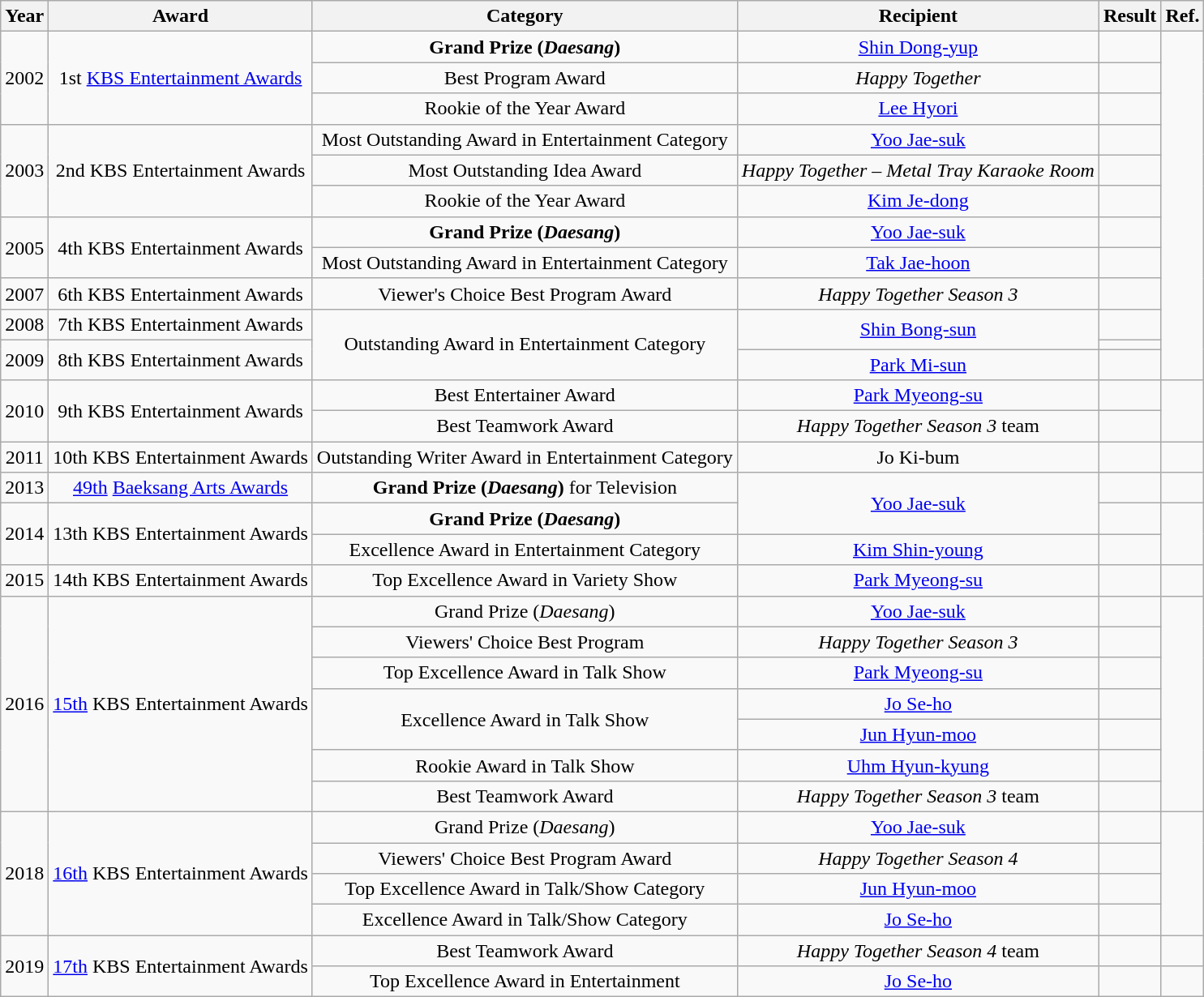<table class="wikitable" style="text-align:center;">
<tr>
<th>Year</th>
<th>Award</th>
<th>Category</th>
<th>Recipient</th>
<th>Result</th>
<th>Ref.</th>
</tr>
<tr>
<td rowspan=3>2002</td>
<td rowspan=3>1st <a href='#'>KBS Entertainment Awards</a></td>
<td><strong>Grand Prize (<em>Daesang</em>)</strong></td>
<td><a href='#'>Shin Dong-yup</a></td>
<td></td>
<td rowspan=12></td>
</tr>
<tr>
<td>Best Program Award</td>
<td><em>Happy Together</em></td>
<td></td>
</tr>
<tr>
<td>Rookie of the Year Award</td>
<td><a href='#'>Lee Hyori</a></td>
<td></td>
</tr>
<tr>
<td rowspan=3>2003</td>
<td rowspan=3>2nd KBS Entertainment Awards</td>
<td>Most Outstanding Award in Entertainment Category</td>
<td><a href='#'>Yoo Jae-suk</a></td>
<td></td>
</tr>
<tr>
<td>Most Outstanding Idea Award</td>
<td><em>Happy Together – Metal Tray Karaoke Room</em></td>
<td></td>
</tr>
<tr>
<td>Rookie of the Year Award</td>
<td><a href='#'>Kim Je-dong</a></td>
<td></td>
</tr>
<tr>
<td rowspan=2>2005</td>
<td rowspan=2>4th KBS Entertainment Awards</td>
<td><strong>Grand Prize (<em>Daesang</em>)</strong></td>
<td><a href='#'>Yoo Jae-suk</a></td>
<td></td>
</tr>
<tr>
<td>Most Outstanding Award in Entertainment Category</td>
<td><a href='#'>Tak Jae-hoon</a></td>
<td></td>
</tr>
<tr>
<td>2007</td>
<td>6th KBS Entertainment Awards</td>
<td>Viewer's Choice Best Program Award</td>
<td><em>Happy Together Season 3</em></td>
<td></td>
</tr>
<tr>
<td>2008</td>
<td>7th KBS Entertainment Awards</td>
<td rowspan=3>Outstanding Award in Entertainment Category</td>
<td rowspan=2><a href='#'>Shin Bong-sun</a></td>
<td></td>
</tr>
<tr>
<td rowspan=2>2009</td>
<td rowspan=2>8th KBS Entertainment Awards</td>
<td></td>
</tr>
<tr>
<td><a href='#'>Park Mi-sun</a></td>
<td></td>
</tr>
<tr>
<td rowspan=2>2010</td>
<td rowspan=2>9th KBS Entertainment Awards</td>
<td>Best Entertainer Award</td>
<td><a href='#'>Park Myeong-su</a></td>
<td></td>
<td rowspan=2></td>
</tr>
<tr>
<td>Best Teamwork Award</td>
<td><em>Happy Together Season 3</em> team</td>
<td></td>
</tr>
<tr>
<td>2011</td>
<td>10th KBS Entertainment Awards</td>
<td>Outstanding Writer Award in Entertainment Category</td>
<td>Jo Ki-bum</td>
<td></td>
<td></td>
</tr>
<tr>
<td>2013</td>
<td><a href='#'>49th</a> <a href='#'>Baeksang Arts Awards</a></td>
<td><strong>Grand Prize (<em>Daesang</em>)</strong> for Television</td>
<td rowspan=2><a href='#'>Yoo Jae-suk</a></td>
<td></td>
<td></td>
</tr>
<tr>
<td rowspan=2>2014</td>
<td rowspan=2>13th KBS Entertainment Awards</td>
<td><strong>Grand Prize (<em>Daesang</em>)</strong></td>
<td></td>
<td rowspan=2></td>
</tr>
<tr>
<td>Excellence Award in Entertainment Category</td>
<td><a href='#'>Kim Shin-young</a></td>
<td></td>
</tr>
<tr>
<td>2015</td>
<td>14th KBS Entertainment Awards</td>
<td>Top Excellence Award in Variety Show</td>
<td><a href='#'>Park Myeong-su</a></td>
<td></td>
<td></td>
</tr>
<tr>
<td rowspan=7>2016</td>
<td rowspan=7><a href='#'>15th</a> KBS Entertainment Awards</td>
<td>Grand Prize (<em>Daesang</em>)</td>
<td><a href='#'>Yoo Jae-suk</a></td>
<td></td>
<td rowspan=7></td>
</tr>
<tr>
<td>Viewers' Choice Best Program</td>
<td><em>Happy Together Season 3</em></td>
<td></td>
</tr>
<tr>
<td>Top Excellence Award in Talk Show</td>
<td><a href='#'>Park Myeong-su</a></td>
<td></td>
</tr>
<tr>
<td rowspan=2>Excellence Award in Talk Show</td>
<td><a href='#'>Jo Se-ho</a></td>
<td></td>
</tr>
<tr>
<td><a href='#'>Jun Hyun-moo</a></td>
<td></td>
</tr>
<tr>
<td>Rookie Award in Talk Show</td>
<td><a href='#'>Uhm Hyun-kyung</a></td>
<td></td>
</tr>
<tr>
<td>Best Teamwork Award</td>
<td><em>Happy Together Season 3</em> team</td>
<td></td>
</tr>
<tr>
<td rowspan=4>2018</td>
<td rowspan=4><a href='#'>16th</a> KBS Entertainment Awards</td>
<td>Grand Prize (<em>Daesang</em>)</td>
<td><a href='#'>Yoo Jae-suk</a></td>
<td></td>
<td rowspan=4></td>
</tr>
<tr>
<td>Viewers' Choice Best Program Award</td>
<td><em>Happy Together Season 4</em></td>
<td></td>
</tr>
<tr>
<td>Top Excellence Award in Talk/Show Category</td>
<td><a href='#'>Jun Hyun-moo</a></td>
<td></td>
</tr>
<tr>
<td>Excellence Award in Talk/Show Category</td>
<td><a href='#'>Jo Se-ho</a></td>
<td></td>
</tr>
<tr>
<td rowspan=2>2019</td>
<td rowspan=2><a href='#'>17th</a> KBS Entertainment Awards</td>
<td>Best Teamwork Award</td>
<td><em>Happy Together Season 4</em> team</td>
<td></td>
<td></td>
</tr>
<tr>
<td>Top Excellence Award in Entertainment</td>
<td><a href='#'>Jo Se-ho</a></td>
<td></td>
<td></td>
</tr>
</table>
